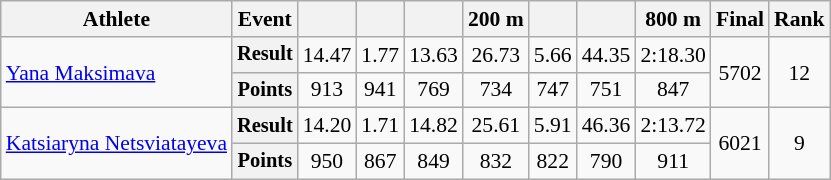<table class="wikitable" style="font-size:90%;">
<tr>
<th>Athlete</th>
<th>Event</th>
<th></th>
<th></th>
<th></th>
<th>200 m</th>
<th></th>
<th></th>
<th>800 m</th>
<th>Final</th>
<th>Rank</th>
</tr>
<tr align=center>
<td style="text-align:left;" rowspan="2"><a href='#'>Yana Maksimava</a></td>
<th style="font-size:95%">Result</th>
<td>14.47</td>
<td>1.77</td>
<td>13.63</td>
<td>26.73</td>
<td>5.66</td>
<td>44.35</td>
<td>2:18.30</td>
<td rowspan="2">5702</td>
<td rowspan="2">12</td>
</tr>
<tr align=center>
<th style="font-size:95%">Points</th>
<td>913</td>
<td>941</td>
<td>769</td>
<td>734</td>
<td>747</td>
<td>751</td>
<td>847</td>
</tr>
<tr align=center>
<td style="text-align:left;" rowspan="2"><a href='#'>Katsiaryna Netsviatayeva</a></td>
<th style="font-size:95%">Result</th>
<td>14.20</td>
<td>1.71</td>
<td>14.82</td>
<td>25.61</td>
<td>5.91</td>
<td>46.36 <strong></strong></td>
<td>2:13.72</td>
<td rowspan="2">6021 <strong></strong></td>
<td rowspan="2">9</td>
</tr>
<tr align=center>
<th style="font-size:95%">Points</th>
<td>950</td>
<td>867</td>
<td>849</td>
<td>832</td>
<td>822</td>
<td>790</td>
<td>911</td>
</tr>
</table>
